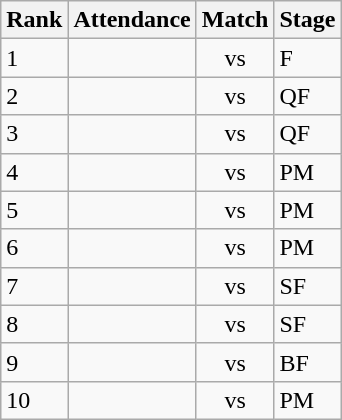<table class="wikitable sortable">
<tr>
<th>Rank</th>
<th>Attendance</th>
<th>Match</th>
<th>Stage</th>
</tr>
<tr>
<td>1</td>
<td align="left"><strong></strong></td>
<td align="center"> vs </td>
<td align="left">F</td>
</tr>
<tr>
<td>2</td>
<td align="left"><strong></strong></td>
<td align="center"> vs </td>
<td align="left">QF</td>
</tr>
<tr>
<td>3</td>
<td align="left"><strong></strong></td>
<td align="center"> vs </td>
<td align="left">QF</td>
</tr>
<tr>
<td>4</td>
<td align="left"><strong></strong></td>
<td align="center"> vs </td>
<td align="left">PM</td>
</tr>
<tr>
<td>5</td>
<td align="left"><strong></strong></td>
<td align="center"> vs </td>
<td align="left">PM</td>
</tr>
<tr>
<td>6</td>
<td align="left"><strong></strong></td>
<td align="center"> vs </td>
<td align="left">PM</td>
</tr>
<tr>
<td>7</td>
<td align="left"><strong></strong></td>
<td align="center"> vs </td>
<td align="left">SF</td>
</tr>
<tr>
<td>8</td>
<td align="left"><strong></strong></td>
<td align="center"> vs </td>
<td align="left">SF</td>
</tr>
<tr>
<td>9</td>
<td align="left"><strong></strong></td>
<td align="center"> vs </td>
<td align="left">BF</td>
</tr>
<tr>
<td>10</td>
<td align="left"><strong></strong></td>
<td align="center"> vs </td>
<td align="left">PM</td>
</tr>
</table>
